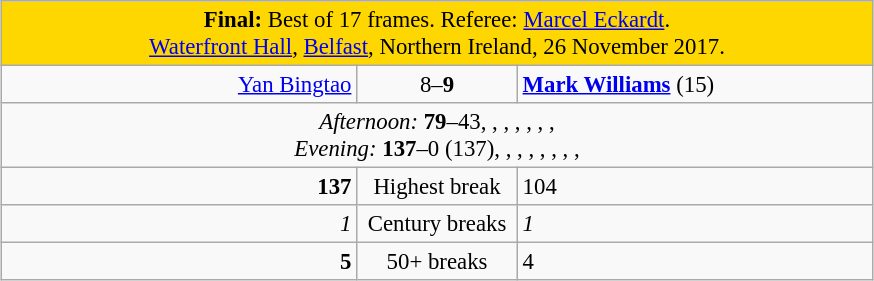<table class="wikitable" style="font-size: 95%; margin: 1em auto 1em auto;">
<tr>
<td colspan="3" align="center" bgcolor="#ffd700"><strong>Final:</strong> Best of 17 frames. Referee: <a href='#'>Marcel Eckardt</a>.<br><a href='#'>Waterfront Hall</a>, <a href='#'>Belfast</a>, Northern Ireland, 26 November 2017.</td>
</tr>
<tr>
<td width="230" align="right"><a href='#'>Yan Bingtao</a><br></td>
<td width="100" align="center">8–<strong>9</strong></td>
<td width="230"><strong><a href='#'>Mark Williams</a></strong> (15)<br></td>
</tr>
<tr>
<td colspan="3" align="center" style="font-size: 100%"><em>Afternoon:</em> <strong>79</strong>–43, , , , , , ,  <br><em>Evening:</em> <strong>137</strong>–0 (137), , , , , , , , </td>
</tr>
<tr>
<td align="right"><strong>137</strong></td>
<td align="center">Highest break</td>
<td>104</td>
</tr>
<tr>
<td align="right"><em>1</em></td>
<td align="center">Century breaks</td>
<td><em>1</em></td>
</tr>
<tr>
<td align="right"><strong>5</strong></td>
<td align="center">50+ breaks</td>
<td>4</td>
</tr>
</table>
